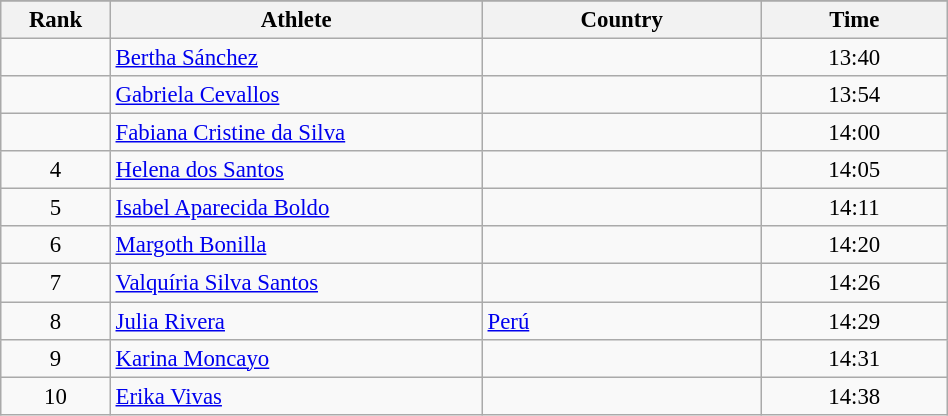<table class="wikitable sortable" style=" text-align:center; font-size:95%;" width="50%">
<tr>
</tr>
<tr>
<th width=5%>Rank</th>
<th width=20%>Athlete</th>
<th width=15%>Country</th>
<th width=10%>Time</th>
</tr>
<tr>
<td align=center></td>
<td align=left><a href='#'>Bertha Sánchez</a></td>
<td align=left></td>
<td>13:40</td>
</tr>
<tr>
<td align=center></td>
<td align=left><a href='#'>Gabriela Cevallos</a></td>
<td align=left></td>
<td>13:54</td>
</tr>
<tr>
<td align=center></td>
<td align=left><a href='#'>Fabiana Cristine da Silva</a></td>
<td align=left></td>
<td>14:00</td>
</tr>
<tr>
<td align=center>4</td>
<td align=left><a href='#'>Helena dos Santos</a></td>
<td align=left></td>
<td>14:05</td>
</tr>
<tr>
<td align=center>5</td>
<td align=left><a href='#'>Isabel Aparecida Boldo</a></td>
<td align=left></td>
<td>14:11</td>
</tr>
<tr>
<td align=center>6</td>
<td align=left><a href='#'>Margoth Bonilla</a></td>
<td align=left></td>
<td>14:20</td>
</tr>
<tr>
<td align=center>7</td>
<td align=left><a href='#'>Valquíria Silva Santos</a></td>
<td align=left></td>
<td>14:26</td>
</tr>
<tr>
<td align=center>8</td>
<td align=left><a href='#'>Julia Rivera</a></td>
<td align=left> <a href='#'>Perú</a></td>
<td>14:29</td>
</tr>
<tr>
<td align=center>9</td>
<td align=left><a href='#'>Karina Moncayo</a></td>
<td align=left></td>
<td>14:31</td>
</tr>
<tr>
<td align=center>10</td>
<td align=left><a href='#'>Erika Vivas</a></td>
<td align=left></td>
<td>14:38</td>
</tr>
</table>
